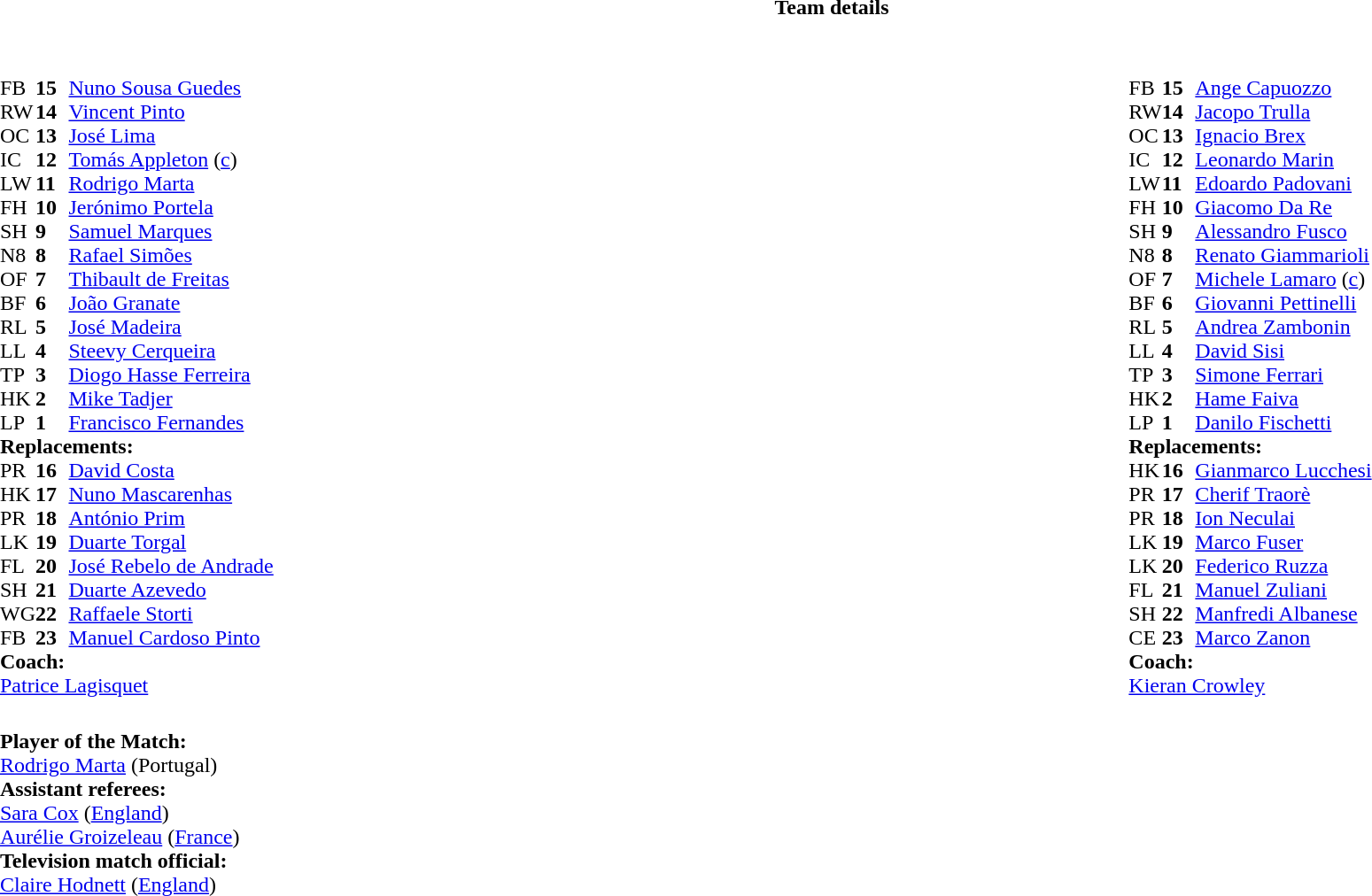<table border="0" style="width:100%;" class="collapsible collapsed">
<tr>
<th>Team details</th>
</tr>
<tr>
<td><br><table style="width:100%">
<tr>
<td style="vertical-align:top;width:50%"><br><table cellspacing="0" cellpadding="0">
<tr>
<th width="25"></th>
<th width="25"></th>
</tr>
<tr>
<td>FB</td>
<td><strong>15</strong></td>
<td><a href='#'>Nuno Sousa Guedes</a></td>
</tr>
<tr>
<td>RW</td>
<td><strong>14</strong></td>
<td><a href='#'>Vincent Pinto</a></td>
<td></td>
<td></td>
</tr>
<tr>
<td>OC</td>
<td><strong>13</strong></td>
<td><a href='#'>José Lima</a></td>
<td></td>
<td></td>
</tr>
<tr>
<td>IC</td>
<td><strong>12</strong></td>
<td><a href='#'>Tomás Appleton</a> (<a href='#'>c</a>)</td>
</tr>
<tr>
<td>LW</td>
<td><strong>11</strong></td>
<td><a href='#'>Rodrigo Marta</a></td>
<td></td>
</tr>
<tr>
<td>FH</td>
<td><strong>10</strong></td>
<td><a href='#'>Jerónimo Portela</a></td>
</tr>
<tr>
<td>SH</td>
<td><strong>9</strong></td>
<td><a href='#'>Samuel Marques</a></td>
</tr>
<tr>
<td>N8</td>
<td><strong>8</strong></td>
<td><a href='#'>Rafael Simões</a></td>
</tr>
<tr>
<td>OF</td>
<td><strong>7</strong></td>
<td><a href='#'>Thibault de Freitas</a></td>
<td></td>
<td></td>
</tr>
<tr>
<td>BF</td>
<td><strong>6</strong></td>
<td><a href='#'>João Granate</a></td>
<td></td>
<td></td>
</tr>
<tr>
<td>RL</td>
<td><strong>5</strong></td>
<td><a href='#'>José Madeira</a></td>
</tr>
<tr>
<td>LL</td>
<td><strong>4</strong></td>
<td><a href='#'>Steevy Cerqueira</a></td>
</tr>
<tr>
<td>TP</td>
<td><strong>3</strong></td>
<td><a href='#'>Diogo Hasse Ferreira</a></td>
<td></td>
<td></td>
</tr>
<tr>
<td>HK</td>
<td><strong>2</strong></td>
<td><a href='#'>Mike Tadjer</a></td>
<td></td>
<td></td>
</tr>
<tr>
<td>LP</td>
<td><strong>1</strong></td>
<td><a href='#'>Francisco Fernandes</a></td>
<td></td>
<td></td>
</tr>
<tr>
<td colspan=3><strong>Replacements:</strong></td>
</tr>
<tr>
<td>PR</td>
<td><strong>16</strong></td>
<td><a href='#'>David Costa</a></td>
<td></td>
<td></td>
</tr>
<tr>
<td>HK</td>
<td><strong>17</strong></td>
<td><a href='#'>Nuno Mascarenhas</a></td>
<td></td>
<td></td>
</tr>
<tr>
<td>PR</td>
<td><strong>18</strong></td>
<td><a href='#'>António Prim</a></td>
<td></td>
<td></td>
</tr>
<tr>
<td>LK</td>
<td><strong>19</strong></td>
<td><a href='#'>Duarte Torgal</a></td>
<td></td>
<td></td>
</tr>
<tr>
<td>FL</td>
<td><strong>20</strong></td>
<td><a href='#'>José Rebelo de Andrade</a></td>
<td></td>
<td></td>
</tr>
<tr>
<td>SH</td>
<td><strong>21</strong></td>
<td><a href='#'>Duarte Azevedo</a></td>
</tr>
<tr>
<td>WG</td>
<td><strong>22</strong></td>
<td><a href='#'>Raffaele Storti</a></td>
<td></td>
<td></td>
</tr>
<tr>
<td>FB</td>
<td><strong>23</strong></td>
<td><a href='#'>Manuel Cardoso Pinto</a></td>
<td></td>
<td></td>
</tr>
<tr>
<td colspan=3><strong>Coach:</strong></td>
</tr>
<tr>
<td colspan="4"> <a href='#'>Patrice Lagisquet</a></td>
</tr>
</table>
</td>
<td valign=top></td>
<td style="vertical-align:top;width:50%"><br><table cellspacing="0" cellpadding="0" style="margin:auto">
<tr>
<th width="25"></th>
<th width="25"></th>
</tr>
<tr>
<td>FB</td>
<td><strong>15</strong></td>
<td><a href='#'>Ange Capuozzo</a></td>
</tr>
<tr>
<td>RW</td>
<td><strong>14</strong></td>
<td><a href='#'>Jacopo Trulla</a></td>
</tr>
<tr>
<td>OC</td>
<td><strong>13</strong></td>
<td><a href='#'>Ignacio Brex</a></td>
</tr>
<tr>
<td>IC</td>
<td><strong>12</strong></td>
<td><a href='#'>Leonardo Marin</a></td>
<td></td>
<td></td>
</tr>
<tr>
<td>LW</td>
<td><strong>11</strong></td>
<td><a href='#'>Edoardo Padovani</a></td>
</tr>
<tr>
<td>FH</td>
<td><strong>10</strong></td>
<td><a href='#'>Giacomo Da Re</a></td>
<td></td>
</tr>
<tr>
<td>SH</td>
<td><strong>9</strong></td>
<td><a href='#'>Alessandro Fusco</a></td>
<td></td>
<td></td>
</tr>
<tr>
<td>N8</td>
<td><strong>8</strong></td>
<td><a href='#'>Renato Giammarioli</a></td>
<td></td>
<td></td>
</tr>
<tr>
<td>OF</td>
<td><strong>7</strong></td>
<td><a href='#'>Michele Lamaro</a> (<a href='#'>c</a>)</td>
</tr>
<tr>
<td>BF</td>
<td><strong>6</strong></td>
<td><a href='#'>Giovanni Pettinelli</a></td>
</tr>
<tr>
<td>RL</td>
<td><strong>5</strong></td>
<td><a href='#'>Andrea Zambonin</a></td>
<td></td>
<td></td>
</tr>
<tr>
<td>LL</td>
<td><strong>4</strong></td>
<td><a href='#'>David Sisi</a></td>
<td></td>
<td></td>
</tr>
<tr>
<td>TP</td>
<td><strong>3</strong></td>
<td><a href='#'>Simone Ferrari</a></td>
<td></td>
<td></td>
</tr>
<tr>
<td>HK</td>
<td><strong>2</strong></td>
<td><a href='#'>Hame Faiva</a></td>
<td></td>
<td></td>
</tr>
<tr>
<td>LP</td>
<td><strong>1</strong></td>
<td><a href='#'>Danilo Fischetti</a></td>
<td></td>
<td></td>
</tr>
<tr>
<td colspan="3"><strong>Replacements:</strong></td>
</tr>
<tr>
<td>HK</td>
<td><strong>16</strong></td>
<td><a href='#'>Gianmarco Lucchesi</a></td>
<td></td>
<td></td>
</tr>
<tr>
<td>PR</td>
<td><strong>17</strong></td>
<td><a href='#'>Cherif Traorè</a></td>
<td></td>
<td></td>
</tr>
<tr>
<td>PR</td>
<td><strong>18</strong></td>
<td><a href='#'>Ion Neculai</a></td>
<td></td>
<td></td>
</tr>
<tr>
<td>LK</td>
<td><strong>19</strong></td>
<td><a href='#'>Marco Fuser</a></td>
<td></td>
<td></td>
</tr>
<tr>
<td>LK</td>
<td><strong>20</strong></td>
<td><a href='#'>Federico Ruzza</a></td>
<td></td>
<td></td>
</tr>
<tr>
<td>FL</td>
<td><strong>21</strong></td>
<td><a href='#'>Manuel Zuliani</a></td>
<td></td>
<td></td>
</tr>
<tr>
<td>SH</td>
<td><strong>22</strong></td>
<td><a href='#'>Manfredi Albanese</a></td>
<td></td>
<td></td>
</tr>
<tr>
<td>CE</td>
<td><strong>23</strong></td>
<td><a href='#'>Marco Zanon</a></td>
<td></td>
<td></td>
</tr>
<tr>
<td colspan="3"><strong>Coach:</strong></td>
</tr>
<tr>
<td colspan="3"> <a href='#'>Kieran Crowley</a></td>
</tr>
</table>
</td>
</tr>
</table>
<table style="width:100%">
<tr>
<td><br><strong>Player of the Match:</strong>
<br><a href='#'>Rodrigo Marta</a> (Portugal)<br><strong>Assistant referees:</strong>
<br><a href='#'>Sara Cox</a> (<a href='#'>England</a>)
<br><a href='#'>Aurélie Groizeleau</a> (<a href='#'>France</a>)
<br><strong>Television match official:</strong>
<br><a href='#'>Claire Hodnett</a> (<a href='#'>England</a>)</td>
</tr>
</table>
</td>
</tr>
</table>
